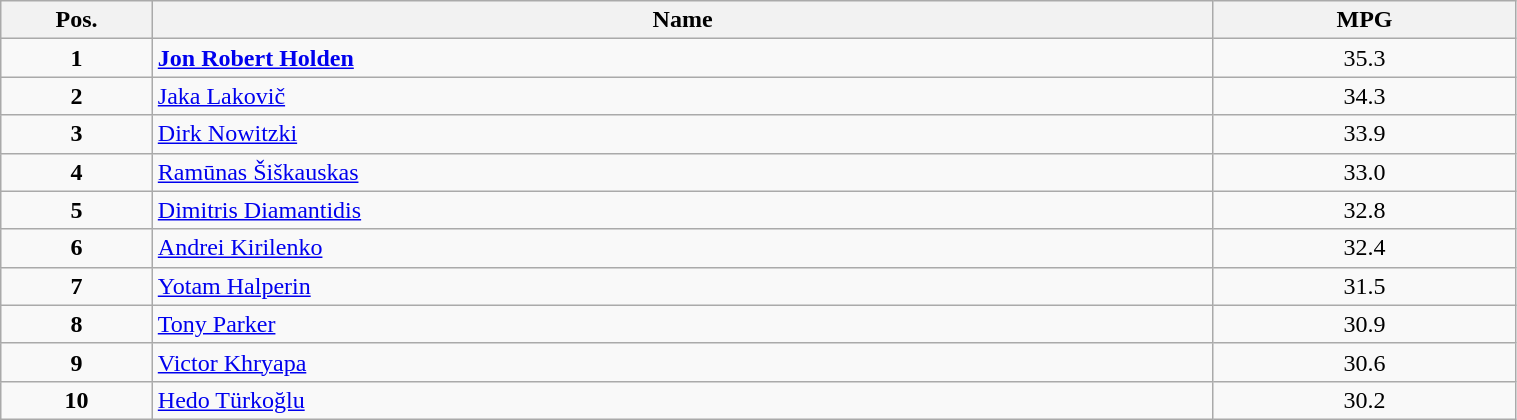<table class=wikitable width="80%">
<tr>
<th width="10%">Pos.</th>
<th width="70%">Name</th>
<th width="20%">MPG</th>
</tr>
<tr>
<td align=center><strong>1</strong></td>
<td> <strong><a href='#'>Jon Robert Holden</a></strong></td>
<td align=center>35.3</td>
</tr>
<tr>
<td align=center><strong>2</strong></td>
<td> <a href='#'>Jaka Lakovič</a></td>
<td align=center>34.3</td>
</tr>
<tr>
<td align=center><strong>3</strong></td>
<td> <a href='#'>Dirk Nowitzki</a></td>
<td align=center>33.9</td>
</tr>
<tr>
<td align=center><strong>4</strong></td>
<td> <a href='#'>Ramūnas Šiškauskas</a></td>
<td align=center>33.0</td>
</tr>
<tr>
<td align=center><strong>5</strong></td>
<td> <a href='#'>Dimitris Diamantidis</a></td>
<td align=center>32.8</td>
</tr>
<tr>
<td align=center><strong>6</strong></td>
<td> <a href='#'>Andrei Kirilenko</a></td>
<td align=center>32.4</td>
</tr>
<tr>
<td align=center><strong>7</strong></td>
<td> <a href='#'>Yotam Halperin</a></td>
<td align=center>31.5</td>
</tr>
<tr>
<td align=center><strong>8</strong></td>
<td> <a href='#'>Tony Parker</a></td>
<td align=center>30.9</td>
</tr>
<tr>
<td align=center><strong>9</strong></td>
<td> <a href='#'>Victor Khryapa</a></td>
<td align=center>30.6</td>
</tr>
<tr>
<td align=center><strong>10</strong></td>
<td> <a href='#'>Hedo Türkoğlu</a></td>
<td align=center>30.2</td>
</tr>
</table>
